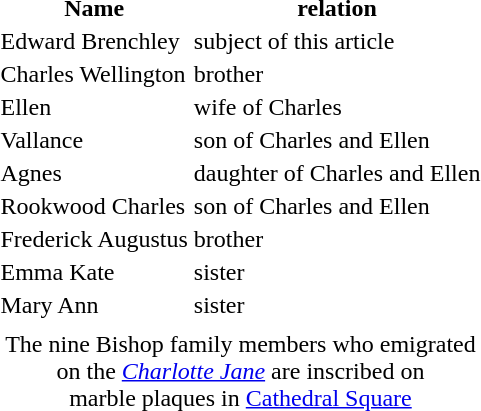<table class="mw-collapsible mw-collapsed floatright">
<tr>
<th>Name</th>
<th>relation</th>
</tr>
<tr>
<td>Edward Brenchley</td>
<td>subject of this article</td>
</tr>
<tr>
<td>Charles Wellington</td>
<td>brother</td>
</tr>
<tr>
<td>Ellen</td>
<td>wife of Charles</td>
</tr>
<tr>
<td>Vallance</td>
<td>son of Charles and Ellen</td>
</tr>
<tr>
<td>Agnes</td>
<td>daughter of Charles and Ellen</td>
</tr>
<tr>
<td>Rookwood Charles</td>
<td>son of Charles and Ellen</td>
</tr>
<tr>
<td>Frederick Augustus</td>
<td>brother</td>
</tr>
<tr>
<td>Emma Kate</td>
<td>sister</td>
</tr>
<tr>
<td>Mary Ann</td>
<td>sister</td>
</tr>
<tr>
<td colspan=2 align="center"></td>
</tr>
<tr>
<td colspan=2 align="center">The nine Bishop family members who emigrated <br>on the <em><a href='#'>Charlotte Jane</a></em> are inscribed on <br>marble plaques in <a href='#'>Cathedral Square</a></td>
</tr>
</table>
